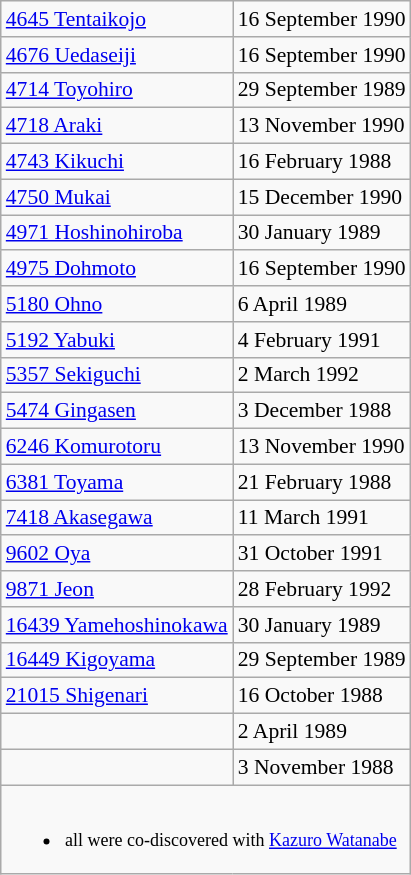<table class="wikitable floatright" style="font-size: 0.9em;">
<tr>
<td><a href='#'>4645 Tentaikojo</a></td>
<td>16 September 1990</td>
</tr>
<tr>
<td><a href='#'>4676 Uedaseiji</a></td>
<td>16 September 1990</td>
</tr>
<tr>
<td><a href='#'>4714 Toyohiro</a></td>
<td>29 September 1989</td>
</tr>
<tr>
<td><a href='#'>4718 Araki</a></td>
<td>13 November 1990</td>
</tr>
<tr>
<td><a href='#'>4743 Kikuchi</a></td>
<td>16 February 1988</td>
</tr>
<tr>
<td><a href='#'>4750 Mukai</a></td>
<td>15 December 1990</td>
</tr>
<tr>
<td><a href='#'>4971 Hoshinohiroba</a></td>
<td>30 January 1989</td>
</tr>
<tr>
<td><a href='#'>4975 Dohmoto</a></td>
<td>16 September 1990</td>
</tr>
<tr>
<td><a href='#'>5180 Ohno</a></td>
<td>6 April 1989</td>
</tr>
<tr>
<td><a href='#'>5192 Yabuki</a></td>
<td>4 February 1991</td>
</tr>
<tr>
<td><a href='#'>5357 Sekiguchi</a></td>
<td>2 March 1992</td>
</tr>
<tr>
<td><a href='#'>5474 Gingasen</a></td>
<td>3 December 1988</td>
</tr>
<tr>
<td><a href='#'>6246 Komurotoru</a></td>
<td>13 November 1990</td>
</tr>
<tr>
<td><a href='#'>6381 Toyama</a></td>
<td>21 February 1988</td>
</tr>
<tr>
<td><a href='#'>7418 Akasegawa</a></td>
<td>11 March 1991</td>
</tr>
<tr>
<td><a href='#'>9602 Oya</a></td>
<td>31 October 1991</td>
</tr>
<tr>
<td><a href='#'>9871 Jeon</a></td>
<td>28 February 1992</td>
</tr>
<tr>
<td><a href='#'>16439 Yamehoshinokawa</a></td>
<td>30 January 1989</td>
</tr>
<tr>
<td><a href='#'>16449 Kigoyama</a></td>
<td>29 September 1989</td>
</tr>
<tr>
<td><a href='#'>21015 Shigenari</a></td>
<td>16 October 1988</td>
</tr>
<tr>
<td></td>
<td>2 April 1989</td>
</tr>
<tr>
<td></td>
<td>3 November 1988</td>
</tr>
<tr>
<td colspan=3 style="font-size: smaller;"><br><ul><li>all were co-discovered with <a href='#'>Kazuro Watanabe</a></li></ul></td>
</tr>
</table>
